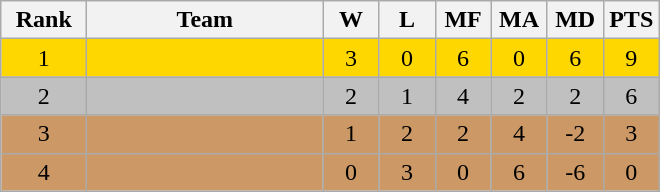<table class="wikitable" style="text-align:center">
<tr>
<th width=50>Rank</th>
<th width=150>Team</th>
<th width=30>W</th>
<th width=30>L</th>
<th width=30>MF</th>
<th width=30>MA</th>
<th width=30>MD</th>
<th width=30>PTS</th>
</tr>
<tr bgcolor=gold>
<td>1</td>
<td style="text-align:left;"></td>
<td>3</td>
<td>0</td>
<td>6</td>
<td>0</td>
<td>6</td>
<td>9</td>
</tr>
<tr bgcolor=silver>
<td>2</td>
<td style="text-align:left;"></td>
<td>2</td>
<td>1</td>
<td>4</td>
<td>2</td>
<td>2</td>
<td>6</td>
</tr>
<tr bgcolor=#cc9966>
<td>3</td>
<td style="text-align:left;"></td>
<td>1</td>
<td>2</td>
<td>2</td>
<td>4</td>
<td>-2</td>
<td>3</td>
</tr>
<tr bgcolor=#cc9966>
<td>4</td>
<td style="text-align:left;"></td>
<td>0</td>
<td>3</td>
<td>0</td>
<td>6</td>
<td>-6</td>
<td>0</td>
</tr>
</table>
